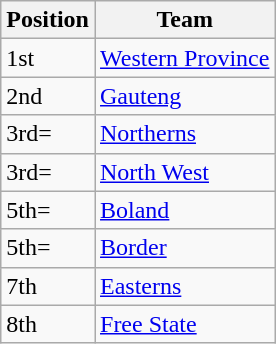<table class="wikitable">
<tr>
<th>Position</th>
<th>Team</th>
</tr>
<tr>
<td>1st</td>
<td><a href='#'>Western Province</a></td>
</tr>
<tr>
<td>2nd</td>
<td><a href='#'>Gauteng</a></td>
</tr>
<tr>
<td>3rd=</td>
<td><a href='#'>Northerns</a></td>
</tr>
<tr>
<td>3rd=</td>
<td><a href='#'>North West</a></td>
</tr>
<tr>
<td>5th=</td>
<td><a href='#'>Boland</a></td>
</tr>
<tr>
<td>5th=</td>
<td><a href='#'>Border</a></td>
</tr>
<tr>
<td>7th</td>
<td><a href='#'>Easterns</a></td>
</tr>
<tr>
<td>8th</td>
<td><a href='#'>Free State</a></td>
</tr>
</table>
